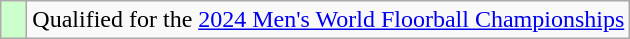<table class="wikitable">
<tr>
<td width=10px bgcolor=ccffcc></td>
<td>Qualified for the <a href='#'>2024 Men's World Floorball Championships</a></td>
</tr>
</table>
